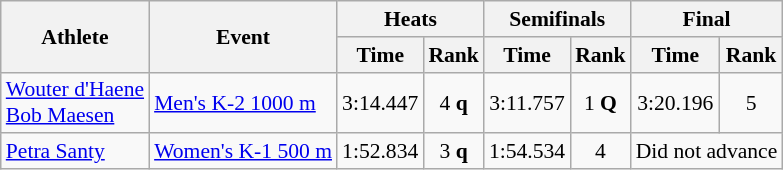<table class=wikitable style="font-size:90%;">
<tr>
<th rowspan="2">Athlete</th>
<th rowspan="2">Event</th>
<th colspan="2">Heats</th>
<th colspan="2">Semifinals</th>
<th colspan="2">Final</th>
</tr>
<tr>
<th>Time</th>
<th>Rank</th>
<th>Time</th>
<th>Rank</th>
<th>Time</th>
<th>Rank</th>
</tr>
<tr align=center>
<td align=left><a href='#'>Wouter d'Haene</a><br> <a href='#'>Bob Maesen</a></td>
<td align=left><a href='#'>Men's K-2 1000 m</a></td>
<td>3:14.447</td>
<td>4 <strong>q</strong></td>
<td>3:11.757</td>
<td>1 <strong>Q</strong></td>
<td>3:20.196</td>
<td>5</td>
</tr>
<tr align=center>
<td align=left><a href='#'>Petra Santy</a></td>
<td align=left><a href='#'>Women's K-1 500 m</a></td>
<td>1:52.834</td>
<td>3 <strong>q</strong></td>
<td>1:54.534</td>
<td>4</td>
<td colspan=2>Did not advance</td>
</tr>
</table>
